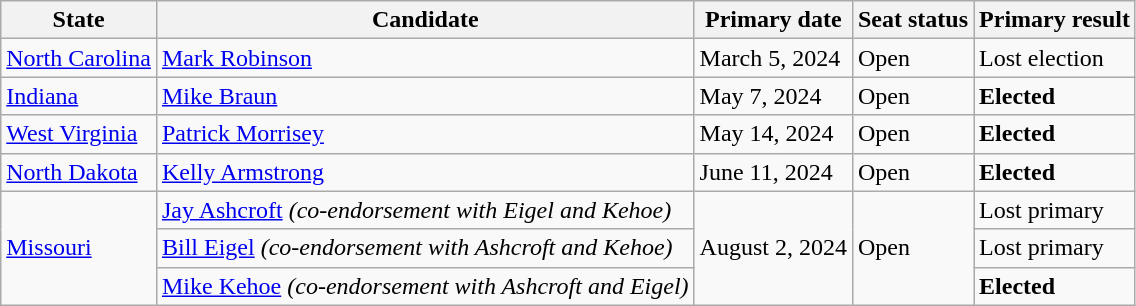<table class="wikitable sortable">
<tr>
<th bgcolor="teal">State</th>
<th bgcolor="teal">Candidate</th>
<th bgcolor="teal">Primary date</th>
<th>Seat status</th>
<th>Primary result</th>
</tr>
<tr>
<td> <a href='#'>North Carolina</a></td>
<td><a href='#'>Mark Robinson</a></td>
<td>March 5, 2024</td>
<td>Open</td>
<td> Lost election</td>
</tr>
<tr>
<td> <a href='#'>Indiana</a></td>
<td><a href='#'>Mike Braun</a></td>
<td>May 7, 2024</td>
<td>Open</td>
<td><strong></strong> <strong>Elected</strong></td>
</tr>
<tr>
<td> <a href='#'>West Virginia</a></td>
<td><a href='#'>Patrick Morrisey</a></td>
<td>May 14, 2024</td>
<td>Open</td>
<td><strong></strong> <strong>Elected</strong></td>
</tr>
<tr>
<td> <a href='#'>North Dakota</a></td>
<td><a href='#'>Kelly Armstrong</a></td>
<td>June 11, 2024</td>
<td>Open</td>
<td><strong></strong> <strong>Elected</strong></td>
</tr>
<tr>
<td rowspan="3"> <a href='#'>Missouri</a></td>
<td><a href='#'>Jay Ashcroft</a> <em>(co-endorsement with Eigel and Kehoe)</em></td>
<td rowspan="3">August 2, 2024</td>
<td rowspan="3">Open</td>
<td> Lost primary</td>
</tr>
<tr>
<td><a href='#'>Bill Eigel</a> <em>(co-endorsement with Ashcroft and Kehoe)</em></td>
<td> Lost primary</td>
</tr>
<tr>
<td><a href='#'>Mike Kehoe</a> <em>(co-endorsement with Ashcroft and Eigel)</em></td>
<td><strong></strong> <strong>Elected</strong></td>
</tr>
</table>
